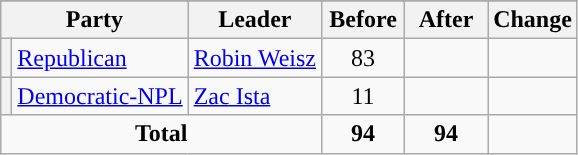<table class="wikitable" style="text-align:center;">
<tr>
</tr>
<tr>
<th colspan="2">Party</th>
<th>Leader</th>
<th style="width:3em">Before</th>
<th style="width:3em">After</th>
<th style="width:3em">Change</th>
</tr>
<tr>
<th style="background-color:"></th>
<td style="text-align:left;"><a href='#'>Republican</a></td>
<td style="text-align:left;"><a href='#'>Robin Weisz</a></td>
<td>83</td>
<td></td>
<td></td>
</tr>
<tr>
<th style="background-color:"></th>
<td style="text-align:left;"><a href='#'>Democratic-NPL</a></td>
<td style="text-align:left;"><a href='#'>Zac Ista</a></td>
<td>11</td>
<td></td>
<td></td>
</tr>
<tr>
<td colspan="3"><strong>Total</strong></td>
<td><strong>94</strong></td>
<td><strong>94</strong></td>
<td></td>
</tr>
</table>
